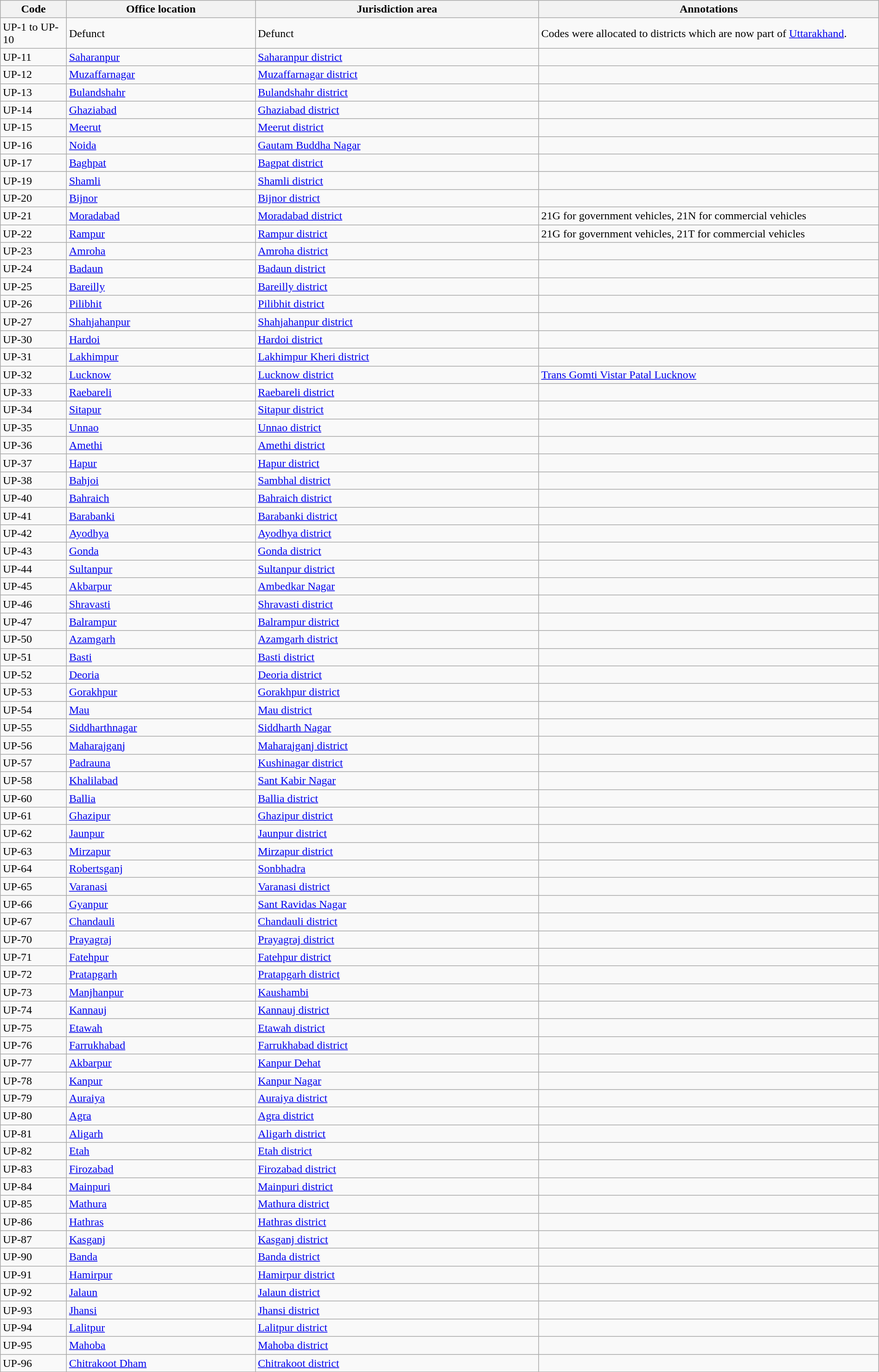<table class="wikitable sortable" style="width:100%;" border="1" cellspacing="0" cellpadding="3">
<tr>
<th scope="col" style="width:7%">Code</th>
<th scope="col" style="width:20%">Office location</th>
<th scope="col" style="width:30%">Jurisdiction area</th>
<th scope="col" style="width:36%" class="unsortable">Annotations</th>
</tr>
<tr>
<td>UP-1 to UP-10</td>
<td>Defunct</td>
<td>Defunct</td>
<td>Codes were allocated to districts which are now part of <a href='#'>Uttarakhand</a>.</td>
</tr>
<tr>
<td>UP-11</td>
<td><a href='#'>Saharanpur</a></td>
<td><a href='#'>Saharanpur district</a></td>
<td></td>
</tr>
<tr>
<td>UP-12</td>
<td><a href='#'>Muzaffarnagar</a></td>
<td><a href='#'>Muzaffarnagar district</a></td>
<td></td>
</tr>
<tr>
<td>UP-13</td>
<td><a href='#'>Bulandshahr</a></td>
<td><a href='#'>Bulandshahr district</a></td>
<td></td>
</tr>
<tr>
<td>UP-14</td>
<td><a href='#'>Ghaziabad</a></td>
<td><a href='#'>Ghaziabad district</a></td>
<td></td>
</tr>
<tr>
<td>UP-15</td>
<td><a href='#'>Meerut</a></td>
<td><a href='#'>Meerut district</a></td>
<td></td>
</tr>
<tr>
<td>UP-16</td>
<td><a href='#'>Noida</a></td>
<td><a href='#'>Gautam Buddha Nagar</a></td>
<td></td>
</tr>
<tr>
<td>UP-17</td>
<td><a href='#'>Baghpat</a></td>
<td><a href='#'>Bagpat district</a></td>
<td></td>
</tr>
<tr>
<td>UP-19</td>
<td><a href='#'>Shamli</a></td>
<td><a href='#'>Shamli district</a></td>
<td></td>
</tr>
<tr>
<td>UP-20</td>
<td><a href='#'>Bijnor</a></td>
<td><a href='#'>Bijnor district</a></td>
<td></td>
</tr>
<tr>
<td>UP-21</td>
<td><a href='#'>Moradabad</a></td>
<td><a href='#'>Moradabad district</a></td>
<td>21G for government vehicles, 21N for commercial vehicles</td>
</tr>
<tr>
<td>UP-22</td>
<td><a href='#'>Rampur</a></td>
<td><a href='#'>Rampur district</a></td>
<td>21G for government vehicles, 21T for commercial vehicles</td>
</tr>
<tr>
<td>UP-23</td>
<td><a href='#'>Amroha</a></td>
<td><a href='#'>Amroha district</a></td>
<td></td>
</tr>
<tr>
<td>UP-24</td>
<td><a href='#'>Badaun</a></td>
<td><a href='#'>Badaun district</a></td>
<td></td>
</tr>
<tr>
<td>UP-25</td>
<td><a href='#'>Bareilly</a></td>
<td><a href='#'>Bareilly district</a></td>
<td></td>
</tr>
<tr>
<td>UP-26</td>
<td><a href='#'>Pilibhit</a></td>
<td><a href='#'>Pilibhit district</a></td>
<td></td>
</tr>
<tr>
<td>UP-27</td>
<td><a href='#'>Shahjahanpur</a></td>
<td><a href='#'>Shahjahanpur district</a></td>
<td></td>
</tr>
<tr>
<td>UP-30</td>
<td><a href='#'>Hardoi</a></td>
<td><a href='#'>Hardoi district</a></td>
<td></td>
</tr>
<tr>
<td>UP-31</td>
<td><a href='#'>Lakhimpur</a></td>
<td><a href='#'>Lakhimpur Kheri district</a></td>
<td></td>
</tr>
<tr>
<td>UP-32</td>
<td><a href='#'>Lucknow</a></td>
<td><a href='#'>Lucknow district</a></td>
<td><a href='#'>Trans Gomti Vistar Patal Lucknow</a></td>
</tr>
<tr>
<td>UP-33</td>
<td><a href='#'>Raebareli</a></td>
<td><a href='#'>Raebareli district</a></td>
<td></td>
</tr>
<tr>
<td>UP-34</td>
<td><a href='#'>Sitapur</a></td>
<td><a href='#'>Sitapur district</a></td>
<td></td>
</tr>
<tr>
<td>UP-35</td>
<td><a href='#'>Unnao</a></td>
<td><a href='#'>Unnao district</a></td>
<td></td>
</tr>
<tr>
<td>UP-36</td>
<td><a href='#'>Amethi</a></td>
<td><a href='#'>Amethi district</a></td>
<td></td>
</tr>
<tr>
<td>UP-37</td>
<td><a href='#'>Hapur</a></td>
<td><a href='#'>Hapur district</a></td>
<td></td>
</tr>
<tr>
<td>UP-38</td>
<td><a href='#'>Bahjoi</a></td>
<td><a href='#'>Sambhal district</a></td>
<td></td>
</tr>
<tr>
<td>UP-40</td>
<td><a href='#'>Bahraich</a></td>
<td><a href='#'>Bahraich district</a></td>
<td></td>
</tr>
<tr>
<td>UP-41</td>
<td><a href='#'>Barabanki</a></td>
<td><a href='#'>Barabanki district</a></td>
<td></td>
</tr>
<tr>
<td>UP-42</td>
<td><a href='#'>Ayodhya</a></td>
<td><a href='#'>Ayodhya district</a></td>
<td></td>
</tr>
<tr>
<td>UP-43</td>
<td><a href='#'>Gonda</a></td>
<td><a href='#'>Gonda district</a></td>
<td></td>
</tr>
<tr>
<td>UP-44</td>
<td><a href='#'>Sultanpur</a></td>
<td><a href='#'>Sultanpur district</a></td>
<td></td>
</tr>
<tr>
<td>UP-45</td>
<td><a href='#'>Akbarpur</a></td>
<td><a href='#'>Ambedkar Nagar</a></td>
<td></td>
</tr>
<tr>
<td>UP-46</td>
<td><a href='#'>Shravasti</a></td>
<td><a href='#'>Shravasti district</a></td>
<td></td>
</tr>
<tr>
<td>UP-47</td>
<td><a href='#'>Balrampur</a></td>
<td><a href='#'>Balrampur district</a></td>
<td></td>
</tr>
<tr>
<td>UP-50</td>
<td><a href='#'>Azamgarh</a></td>
<td><a href='#'>Azamgarh district</a></td>
<td></td>
</tr>
<tr>
<td>UP-51</td>
<td><a href='#'>Basti</a></td>
<td><a href='#'>Basti district</a></td>
<td></td>
</tr>
<tr>
<td>UP-52</td>
<td><a href='#'>Deoria</a></td>
<td><a href='#'>Deoria district</a></td>
<td></td>
</tr>
<tr>
<td>UP-53</td>
<td><a href='#'>Gorakhpur</a></td>
<td><a href='#'>Gorakhpur district</a></td>
<td></td>
</tr>
<tr>
<td>UP-54</td>
<td><a href='#'>Mau</a></td>
<td><a href='#'>Mau district</a></td>
<td></td>
</tr>
<tr>
<td>UP-55</td>
<td><a href='#'>Siddharthnagar</a></td>
<td><a href='#'>Siddharth Nagar</a></td>
<td></td>
</tr>
<tr>
<td>UP-56</td>
<td><a href='#'>Maharajganj</a></td>
<td><a href='#'>Maharajganj district</a></td>
<td></td>
</tr>
<tr>
<td>UP-57</td>
<td><a href='#'>Padrauna</a></td>
<td><a href='#'>Kushinagar district</a></td>
<td></td>
</tr>
<tr>
<td>UP-58</td>
<td><a href='#'>Khalilabad</a></td>
<td><a href='#'>Sant Kabir Nagar</a></td>
<td></td>
</tr>
<tr>
<td>UP-60</td>
<td><a href='#'>Ballia</a></td>
<td><a href='#'>Ballia district</a></td>
<td></td>
</tr>
<tr>
<td>UP-61</td>
<td><a href='#'>Ghazipur</a></td>
<td><a href='#'>Ghazipur district</a></td>
<td></td>
</tr>
<tr>
<td>UP-62</td>
<td><a href='#'>Jaunpur</a></td>
<td><a href='#'>Jaunpur district</a></td>
<td></td>
</tr>
<tr>
<td>UP-63</td>
<td><a href='#'>Mirzapur</a></td>
<td><a href='#'>Mirzapur district</a></td>
<td></td>
</tr>
<tr>
<td>UP-64</td>
<td><a href='#'>Robertsganj</a></td>
<td><a href='#'>Sonbhadra</a></td>
<td></td>
</tr>
<tr>
<td>UP-65</td>
<td><a href='#'>Varanasi</a></td>
<td><a href='#'>Varanasi district</a></td>
<td></td>
</tr>
<tr>
<td>UP-66</td>
<td><a href='#'>Gyanpur</a></td>
<td><a href='#'>Sant Ravidas Nagar</a></td>
<td></td>
</tr>
<tr>
<td>UP-67</td>
<td><a href='#'>Chandauli</a></td>
<td><a href='#'>Chandauli district</a></td>
<td></td>
</tr>
<tr>
<td>UP-70</td>
<td><a href='#'>Prayagraj</a></td>
<td><a href='#'>Prayagraj district</a></td>
<td></td>
</tr>
<tr>
<td>UP-71</td>
<td><a href='#'>Fatehpur</a></td>
<td><a href='#'>Fatehpur district</a></td>
<td></td>
</tr>
<tr>
<td>UP-72</td>
<td><a href='#'>Pratapgarh</a></td>
<td><a href='#'>Pratapgarh district</a></td>
<td></td>
</tr>
<tr>
<td>UP-73</td>
<td><a href='#'>Manjhanpur</a></td>
<td><a href='#'>Kaushambi</a></td>
<td></td>
</tr>
<tr>
<td>UP-74</td>
<td><a href='#'>Kannauj</a></td>
<td><a href='#'>Kannauj district</a></td>
<td></td>
</tr>
<tr>
<td>UP-75</td>
<td><a href='#'>Etawah</a></td>
<td><a href='#'>Etawah district</a></td>
<td></td>
</tr>
<tr>
<td>UP-76</td>
<td><a href='#'>Farrukhabad</a></td>
<td><a href='#'>Farrukhabad district</a></td>
<td></td>
</tr>
<tr>
<td>UP-77</td>
<td><a href='#'>Akbarpur</a></td>
<td><a href='#'>Kanpur Dehat</a></td>
<td></td>
</tr>
<tr>
<td>UP-78</td>
<td><a href='#'>Kanpur</a></td>
<td><a href='#'>Kanpur Nagar</a></td>
<td></td>
</tr>
<tr>
<td>UP-79</td>
<td><a href='#'>Auraiya</a></td>
<td><a href='#'>Auraiya district</a></td>
<td></td>
</tr>
<tr>
<td>UP-80</td>
<td><a href='#'>Agra</a></td>
<td><a href='#'>Agra district</a></td>
<td></td>
</tr>
<tr>
<td>UP-81</td>
<td><a href='#'>Aligarh</a></td>
<td><a href='#'>Aligarh district</a></td>
<td></td>
</tr>
<tr>
<td>UP-82</td>
<td><a href='#'>Etah</a></td>
<td><a href='#'>Etah district</a></td>
<td></td>
</tr>
<tr>
<td>UP-83</td>
<td><a href='#'>Firozabad</a></td>
<td><a href='#'>Firozabad district</a></td>
<td></td>
</tr>
<tr>
<td>UP-84</td>
<td><a href='#'>Mainpuri</a></td>
<td><a href='#'>Mainpuri district</a></td>
<td></td>
</tr>
<tr>
<td>UP-85</td>
<td><a href='#'>Mathura</a></td>
<td><a href='#'>Mathura district</a></td>
<td></td>
</tr>
<tr>
<td>UP-86</td>
<td><a href='#'>Hathras</a></td>
<td><a href='#'>Hathras district</a></td>
<td></td>
</tr>
<tr>
<td>UP-87</td>
<td><a href='#'>Kasganj</a></td>
<td><a href='#'>Kasganj district</a></td>
<td></td>
</tr>
<tr>
<td>UP-90</td>
<td><a href='#'>Banda</a></td>
<td><a href='#'>Banda district</a></td>
<td></td>
</tr>
<tr>
<td>UP-91</td>
<td><a href='#'>Hamirpur</a></td>
<td><a href='#'>Hamirpur district</a></td>
<td></td>
</tr>
<tr>
<td>UP-92</td>
<td><a href='#'>Jalaun</a></td>
<td><a href='#'>Jalaun district</a></td>
<td></td>
</tr>
<tr>
<td>UP-93</td>
<td><a href='#'>Jhansi</a></td>
<td><a href='#'>Jhansi district</a></td>
<td></td>
</tr>
<tr>
<td>UP-94</td>
<td><a href='#'>Lalitpur</a></td>
<td><a href='#'>Lalitpur district</a></td>
<td></td>
</tr>
<tr>
<td>UP-95</td>
<td><a href='#'>Mahoba</a></td>
<td><a href='#'>Mahoba district</a></td>
<td></td>
</tr>
<tr>
<td>UP-96</td>
<td><a href='#'>Chitrakoot Dham</a></td>
<td><a href='#'>Chitrakoot district</a></td>
<td></td>
</tr>
</table>
